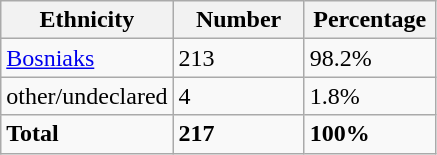<table class="wikitable">
<tr>
<th width="100px">Ethnicity</th>
<th width="80px">Number</th>
<th width="80px">Percentage</th>
</tr>
<tr>
<td><a href='#'>Bosniaks</a></td>
<td>213</td>
<td>98.2%</td>
</tr>
<tr>
<td>other/undeclared</td>
<td>4</td>
<td>1.8%</td>
</tr>
<tr>
<td><strong>Total</strong></td>
<td><strong>217</strong></td>
<td><strong>100%</strong></td>
</tr>
</table>
